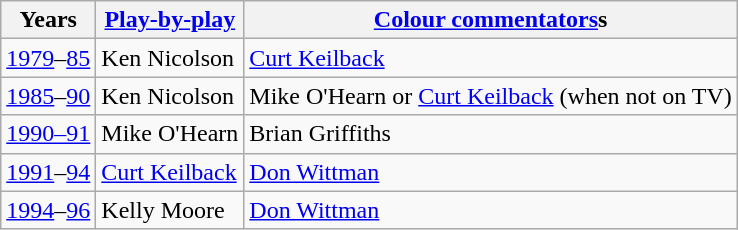<table class="wikitable">
<tr>
<th>Years</th>
<th><a href='#'>Play-by-play</a></th>
<th><a href='#'>Colour commentators</a>s</th>
</tr>
<tr>
<td><a href='#'>1979</a>–<a href='#'>85</a></td>
<td>Ken Nicolson</td>
<td><a href='#'>Curt Keilback</a></td>
</tr>
<tr>
<td><a href='#'>1985</a>–<a href='#'>90</a></td>
<td>Ken Nicolson</td>
<td>Mike O'Hearn or <a href='#'>Curt Keilback</a> (when not on TV)</td>
</tr>
<tr>
<td><a href='#'>1990–91</a></td>
<td>Mike O'Hearn</td>
<td>Brian Griffiths</td>
</tr>
<tr>
<td><a href='#'>1991</a>–<a href='#'>94</a></td>
<td><a href='#'>Curt Keilback</a></td>
<td><a href='#'>Don Wittman</a></td>
</tr>
<tr>
<td><a href='#'>1994</a>–<a href='#'>96</a></td>
<td>Kelly Moore</td>
<td><a href='#'>Don Wittman</a></td>
</tr>
</table>
